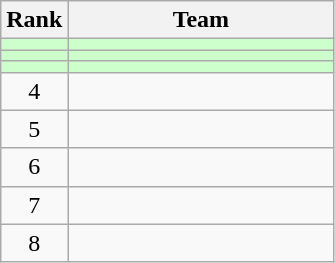<table class="wikitable">
<tr>
<th>Rank</th>
<th width=170>Team</th>
</tr>
<tr bgcolor=ccffcc>
<td align=center></td>
<td></td>
</tr>
<tr bgcolor=ccffcc>
<td align=center></td>
<td></td>
</tr>
<tr bgcolor=ccffcc>
<td align=center></td>
<td></td>
</tr>
<tr>
<td align=center>4</td>
<td></td>
</tr>
<tr>
<td align=center>5</td>
<td></td>
</tr>
<tr>
<td align=center>6</td>
<td></td>
</tr>
<tr>
<td align=center>7</td>
<td></td>
</tr>
<tr>
<td align=center>8</td>
<td></td>
</tr>
</table>
